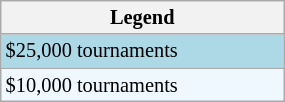<table class="wikitable"  style="font-size:85%; width:15%;">
<tr>
<th>Legend</th>
</tr>
<tr style="background:lightblue;">
<td>$25,000 tournaments</td>
</tr>
<tr style="background:#f0f8ff;">
<td>$10,000 tournaments</td>
</tr>
</table>
